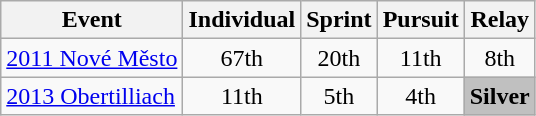<table class="wikitable" style="text-align: center;">
<tr ">
<th>Event</th>
<th>Individual</th>
<th>Sprint</th>
<th>Pursuit</th>
<th>Relay</th>
</tr>
<tr>
<td align=left> <a href='#'>2011 Nové Město</a></td>
<td>67th</td>
<td>20th</td>
<td>11th</td>
<td>8th</td>
</tr>
<tr>
<td align=left> <a href='#'>2013 Obertilliach</a></td>
<td>11th</td>
<td>5th</td>
<td>4th</td>
<td bgcolor=silver><strong>Silver</strong></td>
</tr>
</table>
